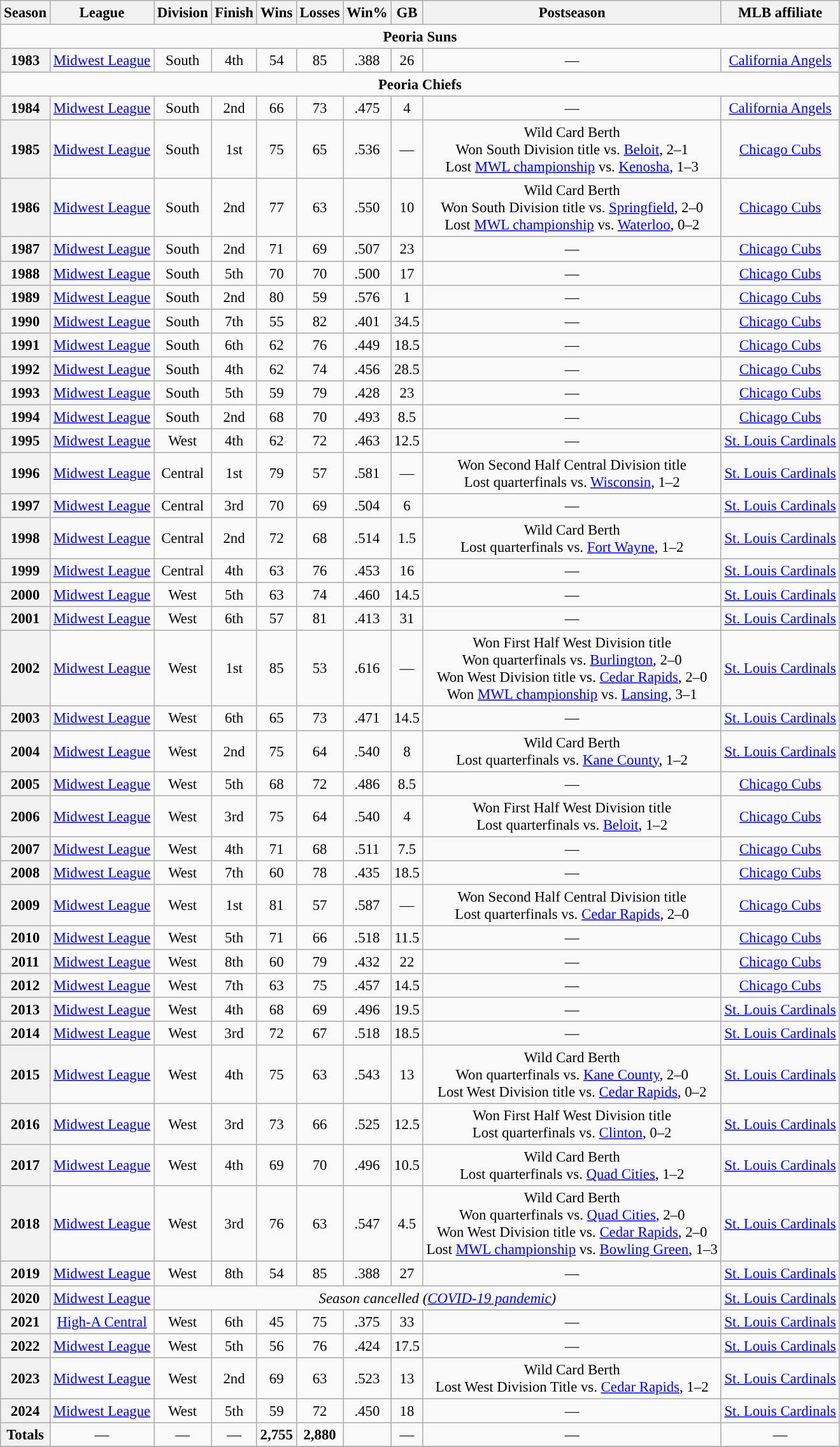<table class="wikitable plainrowheaders" style="text-align:center; font-size:95%">
<tr>
<th scope="col">Season</th>
<th scope="col">League</th>
<th scope="col">Division</th>
<th scope="col">Finish</th>
<th scope="col">Wins</th>
<th scope="col">Losses</th>
<th scope="col">Win%</th>
<th scope="col">GB</th>
<th scope="col">Postseason</th>
<th scope="col">MLB affiliate</th>
</tr>
<tr>
<td align="center" colspan="12"><strong>Peoria Suns</strong></td>
</tr>
<tr>
<th scope="row" style="text-align:center;">1983</th>
<td align="center"><a href='#'>Midwest League</a></td>
<td align="center">South</td>
<td align="center">4th</td>
<td align="center">54</td>
<td align="center">85</td>
<td align="center">.388</td>
<td align="center">26</td>
<td align="center">—</td>
<td align="center"><a href='#'>California Angels</a></td>
</tr>
<tr>
<td colspan="12" align="center"><strong>Peoria Chiefs</strong></td>
</tr>
<tr>
<th scope="row" style="text-align:center;">1984</th>
<td align="center"><a href='#'>Midwest League</a></td>
<td align="center">South</td>
<td align="center">2nd</td>
<td align="center">66</td>
<td align="center">73</td>
<td align="center">.475</td>
<td align="center">4</td>
<td align="center">—</td>
<td align="center"><a href='#'>California Angels</a></td>
</tr>
<tr>
<th scope="row" style="text-align:center;">1985</th>
<td align="center"><a href='#'>Midwest League</a></td>
<td align="center">South</td>
<td align="center">1st</td>
<td align="center">75</td>
<td align="center">65</td>
<td align="center">.536</td>
<td align="center">—</td>
<td>Wild Card Berth<br>Won South Division title vs. <a href='#'>Beloit</a>, 2–1<br>Lost <a href='#'>MWL championship</a> vs. <a href='#'>Kenosha</a>, 1–3</td>
<td align="center"><a href='#'>Chicago Cubs</a></td>
</tr>
<tr>
<th scope="row" style="text-align:center;">1986</th>
<td align="center"><a href='#'>Midwest League</a></td>
<td align="center">South</td>
<td align="center">2nd</td>
<td align="center">77</td>
<td align="center">63</td>
<td align="center">.550</td>
<td align="center">10</td>
<td>Wild Card Berth<br>Won South Division title vs. <a href='#'>Springfield</a>, 2–0 <br>Lost <a href='#'>MWL championship</a> vs. <a href='#'>Waterloo</a>, 0–2</td>
<td align="center"><a href='#'>Chicago Cubs</a></td>
</tr>
<tr>
<th scope="row" style="text-align:center;">1987</th>
<td align="center"><a href='#'>Midwest League</a></td>
<td align="center">South</td>
<td align="center">2nd</td>
<td align="center">71</td>
<td align="center">69</td>
<td align="center">.507</td>
<td align="center">23</td>
<td align="center">—</td>
<td align="center"><a href='#'>Chicago Cubs</a></td>
</tr>
<tr>
<th scope="row" style="text-align:center;">1988</th>
<td align="center"><a href='#'>Midwest League</a></td>
<td align="center">South</td>
<td align="center">5th</td>
<td align="center">70</td>
<td align="center">70</td>
<td align="center">.500</td>
<td align="center">17</td>
<td align="center">—</td>
<td align="center"><a href='#'>Chicago Cubs</a></td>
</tr>
<tr>
<th scope="row" style="text-align:center;">1989</th>
<td align="center"><a href='#'>Midwest League</a></td>
<td align="center">South</td>
<td align="center">2nd</td>
<td align="center">80</td>
<td align="center">59</td>
<td align="center">.576</td>
<td align="center">1</td>
<td align="center">—</td>
<td align="center"><a href='#'>Chicago Cubs</a></td>
</tr>
<tr>
<th scope="row" style="text-align:center;">1990</th>
<td align="center"><a href='#'>Midwest League</a></td>
<td align="center">South</td>
<td align="center">7th</td>
<td align="center">55</td>
<td align="center">82</td>
<td align="center">.401</td>
<td align="center">34.5</td>
<td align="center">—</td>
<td align="center"><a href='#'>Chicago Cubs</a></td>
</tr>
<tr>
<th scope="row" style="text-align:center;">1991</th>
<td align="center"><a href='#'>Midwest League</a></td>
<td align="center">South</td>
<td align="center">6th</td>
<td align="center">62</td>
<td align="center">76</td>
<td align="center">.449</td>
<td align="center">18.5</td>
<td align="center">—</td>
<td align="center"><a href='#'>Chicago Cubs</a></td>
</tr>
<tr>
<th scope="row" style="text-align:center;">1992</th>
<td align="center"><a href='#'>Midwest League</a></td>
<td align="center">South</td>
<td align="center">4th</td>
<td align="center">62</td>
<td align="center">74</td>
<td align="center">.456</td>
<td align="center">28.5</td>
<td align="center">—</td>
<td align="center"><a href='#'>Chicago Cubs</a></td>
</tr>
<tr>
<th scope="row" style="text-align:center;">1993</th>
<td align="center"><a href='#'>Midwest League</a></td>
<td align="center">South</td>
<td align="center">5th</td>
<td align="center">59</td>
<td align="center">79</td>
<td align="center">.428</td>
<td align="center">23</td>
<td align="center">—</td>
<td align="center"><a href='#'>Chicago Cubs</a></td>
</tr>
<tr>
<th scope="row" style="text-align:center;">1994</th>
<td align="center"><a href='#'>Midwest League</a></td>
<td align="center">South</td>
<td align="center">2nd</td>
<td align="center">68</td>
<td align="center">70</td>
<td align="center">.493</td>
<td align="center">8.5</td>
<td align="center">—</td>
<td align="center"><a href='#'>Chicago Cubs</a></td>
</tr>
<tr>
<th scope="row" style="text-align:center;">1995</th>
<td align="center"><a href='#'>Midwest League</a></td>
<td align="center">West</td>
<td align="center">4th</td>
<td align="center">62</td>
<td align="center">72</td>
<td align="center">.463</td>
<td align="center">12.5</td>
<td align="center">—</td>
<td align="center"><a href='#'>St. Louis Cardinals</a></td>
</tr>
<tr>
<th scope="row" style="text-align:center;">1996</th>
<td align="center"><a href='#'>Midwest League</a></td>
<td align="center">Central</td>
<td align="center">1st</td>
<td align="center">79</td>
<td align="center">57</td>
<td align="center">.581</td>
<td align="center">—</td>
<td>Won Second Half Central Division title<br>Lost quarterfinals vs. <a href='#'>Wisconsin</a>, 1–2</td>
<td align="center"><a href='#'>St. Louis Cardinals</a></td>
</tr>
<tr>
<th scope="row" style="text-align:center;">1997</th>
<td align="center"><a href='#'>Midwest League</a></td>
<td align="center">Central</td>
<td align="center">3rd</td>
<td align="center">70</td>
<td align="center">69</td>
<td align="center">.504</td>
<td align="center">6</td>
<td align="center">—</td>
<td align="center"><a href='#'>St. Louis Cardinals</a></td>
</tr>
<tr>
<th scope="row" style="text-align:center;">1998</th>
<td align="center"><a href='#'>Midwest League</a></td>
<td align="center">Central</td>
<td align="center">2nd</td>
<td align="center">72</td>
<td align="center">68</td>
<td align="center">.514</td>
<td align="center">1.5</td>
<td>Wild Card Berth<br>Lost quarterfinals vs. <a href='#'>Fort Wayne</a>, 1–2</td>
<td align="center"><a href='#'>St. Louis Cardinals</a></td>
</tr>
<tr>
<th scope="row" style="text-align:center;">1999</th>
<td align="center"><a href='#'>Midwest League</a></td>
<td align="center">Central</td>
<td align="center">4th</td>
<td align="center">63</td>
<td align="center">76</td>
<td align="center">.453</td>
<td align="center">16</td>
<td align="center">—</td>
<td align="center"><a href='#'>St. Louis Cardinals</a></td>
</tr>
<tr>
<th scope="row" style="text-align:center;">2000</th>
<td align="center"><a href='#'>Midwest League</a></td>
<td align="center">West</td>
<td align="center">5th</td>
<td align="center">63</td>
<td align="center">74</td>
<td align="center">.460</td>
<td align="center">14.5</td>
<td align="center">—</td>
<td align="center"><a href='#'>St. Louis Cardinals</a></td>
</tr>
<tr>
<th scope="row" style="text-align:center;">2001</th>
<td align="center"><a href='#'>Midwest League</a></td>
<td align="center">West</td>
<td align="center">6th</td>
<td align="center">57</td>
<td align="center">81</td>
<td align="center">.413</td>
<td align="center">31</td>
<td align="center">—</td>
<td align="center"><a href='#'>St. Louis Cardinals</a></td>
</tr>
<tr>
<th scope="row" style="text-align:center;">2002</th>
<td align="center"><a href='#'>Midwest League</a></td>
<td align="center">West</td>
<td align="center">1st</td>
<td align="center">85</td>
<td align="center">53</td>
<td align="center">.616</td>
<td align="center">—</td>
<td>Won First Half West Division title<br>Won quarterfinals vs. <a href='#'>Burlington</a>, 2–0<br>Won West Division title vs. <a href='#'>Cedar Rapids</a>, 2–0<br>Won <a href='#'>MWL championship</a> vs. <a href='#'>Lansing</a>, 3–1</td>
<td align="center"><a href='#'>St. Louis Cardinals</a></td>
</tr>
<tr>
<th scope="row" style="text-align:center;">2003</th>
<td align="center"><a href='#'>Midwest League</a></td>
<td align="center">West</td>
<td align="center">6th</td>
<td align="center">65</td>
<td align="center">73</td>
<td align="center">.471</td>
<td align="center">14.5</td>
<td align="center">—</td>
<td align="center"><a href='#'>St. Louis Cardinals</a></td>
</tr>
<tr>
<th scope="row" style="text-align:center;">2004</th>
<td align="center"><a href='#'>Midwest League</a></td>
<td align="center">West</td>
<td align="center">2nd</td>
<td align="center">75</td>
<td align="center">64</td>
<td align="center">.540</td>
<td align="center">8</td>
<td>Wild Card Berth<br>Lost quarterfinals vs. <a href='#'>Kane County</a>, 1–2</td>
<td align="center"><a href='#'>St. Louis Cardinals</a></td>
</tr>
<tr>
<th scope="row" style="text-align:center;">2005</th>
<td align="center"><a href='#'>Midwest League</a></td>
<td align="center">West</td>
<td align="center">5th</td>
<td align="center">68</td>
<td align="center">72</td>
<td align="center">.486</td>
<td align="center">8.5</td>
<td align="center">—</td>
<td align="center"><a href='#'>Chicago Cubs</a></td>
</tr>
<tr>
<th scope="row" style="text-align:center;">2006</th>
<td align="center"><a href='#'>Midwest League</a></td>
<td align="center">West</td>
<td align="center">3rd</td>
<td align="center">75</td>
<td align="center">64</td>
<td align="center">.540</td>
<td align="center">4</td>
<td>Won First Half West Division title<br>Lost quarterfinals vs. <a href='#'>Beloit</a>, 1–2</td>
<td align="center"><a href='#'>Chicago Cubs</a></td>
</tr>
<tr>
<th scope="row" style="text-align:center;">2007</th>
<td align="center"><a href='#'>Midwest League</a></td>
<td align="center">West</td>
<td align="center">4th</td>
<td align="center">71</td>
<td align="center">68</td>
<td align="center">.511</td>
<td align="center">7.5</td>
<td align="center">—</td>
<td align="center"><a href='#'>Chicago Cubs</a></td>
</tr>
<tr>
<th scope="row" style="text-align:center;">2008</th>
<td align="center"><a href='#'>Midwest League</a></td>
<td align="center">West</td>
<td align="center">7th</td>
<td align="center">60</td>
<td align="center">78</td>
<td align="center">.435</td>
<td align="center">18.5</td>
<td align="center">—</td>
<td align="center"><a href='#'>Chicago Cubs</a></td>
</tr>
<tr>
<th scope="row" style="text-align:center;">2009</th>
<td align="center"><a href='#'>Midwest League</a></td>
<td align="center">West</td>
<td align="center">1st</td>
<td align="center">81</td>
<td align="center">57</td>
<td align="center">.587</td>
<td align="center">—</td>
<td>Won Second Half Central Division title<br>Lost quarterfinals vs. <a href='#'>Cedar Rapids</a>, 2–0</td>
<td align="center"><a href='#'>Chicago Cubs</a></td>
</tr>
<tr>
<th scope="row" style="text-align:center;">2010</th>
<td align="center"><a href='#'>Midwest League</a></td>
<td align="center">West</td>
<td align="center">5th</td>
<td align="center">71</td>
<td align="center">66</td>
<td align="center">.518</td>
<td align="center">11.5</td>
<td align="center">—</td>
<td align="center"><a href='#'>Chicago Cubs</a></td>
</tr>
<tr>
<th scope="row" style="text-align:center;">2011</th>
<td align="center"><a href='#'>Midwest League</a></td>
<td align="center">West</td>
<td align="center">8th</td>
<td align="center">60</td>
<td align="center">79</td>
<td align="center">.432</td>
<td align="center">22</td>
<td align="center">—</td>
<td align="center"><a href='#'>Chicago Cubs</a></td>
</tr>
<tr>
<th scope="row" style="text-align:center;">2012</th>
<td align="center"><a href='#'>Midwest League</a></td>
<td align="center">West</td>
<td align="center">7th</td>
<td align="center">63</td>
<td align="center">75</td>
<td align="center">.457</td>
<td align="center">14.5</td>
<td align="center">—</td>
<td align="center"><a href='#'>Chicago Cubs</a></td>
</tr>
<tr>
<th scope="row" style="text-align:center;">2013</th>
<td align="center"><a href='#'>Midwest League</a></td>
<td align="center">West</td>
<td align="center">4th</td>
<td align="center">68</td>
<td align="center">69</td>
<td align="center">.496</td>
<td align="center">19.5</td>
<td align="center">—</td>
<td align="center"><a href='#'>St. Louis Cardinals</a></td>
</tr>
<tr>
<th scope="row" style="text-align:center;">2014</th>
<td align="center"><a href='#'>Midwest League</a></td>
<td align="center">West</td>
<td align="center">3rd</td>
<td align="center">72</td>
<td align="center">67</td>
<td align="center">.518</td>
<td align="center">18.5</td>
<td align="center">—</td>
<td align="center"><a href='#'>St. Louis Cardinals</a></td>
</tr>
<tr>
<th scope="row" style="text-align:center;">2015</th>
<td align="center"><a href='#'>Midwest League</a></td>
<td align="center">West</td>
<td align="center">4th</td>
<td align="center">75</td>
<td align="center">63</td>
<td align="center">.543</td>
<td align="center">13</td>
<td>Wild Card Berth<br>Won quarterfinals vs. <a href='#'>Kane County</a>, 2–0<br>Lost West Division title vs. <a href='#'>Cedar Rapids</a>, 0–2</td>
<td align="center"><a href='#'>St. Louis Cardinals</a></td>
</tr>
<tr>
<th scope="row" style="text-align:center;">2016</th>
<td align="center"><a href='#'>Midwest League</a></td>
<td align="center">West</td>
<td align="center">3rd</td>
<td align="center">73</td>
<td align="center">66</td>
<td align="center">.525</td>
<td align="center">12.5</td>
<td>Won First Half West Division title<br>Lost quarterfinals vs. <a href='#'>Clinton</a>, 0–2</td>
<td align="center"><a href='#'>St. Louis Cardinals</a></td>
</tr>
<tr>
<th scope="row" style="text-align:center;">2017</th>
<td align="center"><a href='#'>Midwest League</a></td>
<td align="center">West</td>
<td align="center">4th</td>
<td align="center">69</td>
<td align="center">70</td>
<td align="center">.496</td>
<td align="center">10.5</td>
<td>Wild Card Berth<br>Lost quarterfinals vs. <a href='#'>Quad Cities</a>, 1–2</td>
<td align="center"><a href='#'>St. Louis Cardinals</a></td>
</tr>
<tr>
<th scope="row" style="text-align:center;">2018</th>
<td align="center"><a href='#'>Midwest League</a></td>
<td align="center">West</td>
<td align="center">3rd</td>
<td align="center">76</td>
<td align="center">63</td>
<td align="center">.547</td>
<td align="center">4.5</td>
<td>Wild Card Berth<br>Won quarterfinals vs. <a href='#'>Quad Cities</a>, 2–0<br>Won West Division title vs. <a href='#'>Cedar Rapids</a>, 2–0<br>Lost <a href='#'>MWL championship</a> vs. <a href='#'>Bowling Green</a>, 1–3</td>
<td align="center"><a href='#'>St. Louis Cardinals</a></td>
</tr>
<tr>
<th scope="row" style="text-align:center;">2019</th>
<td align="center"><a href='#'>Midwest League</a></td>
<td align="center">West</td>
<td align="center">8th</td>
<td align="center">54</td>
<td align="center">85</td>
<td align="center">.388</td>
<td align="center">27</td>
<td align="center">—</td>
<td align="center"><a href='#'>St. Louis Cardinals</a></td>
</tr>
<tr>
<th scope="row" style="text-align:center;">2020</th>
<td align="center"><a href='#'>Midwest League</a></td>
<td colspan="7"><em>Season cancelled (<a href='#'>COVID-19 pandemic</a>)</td>
<td align="center"><a href='#'>St. Louis Cardinals</a></td>
</tr>
<tr>
<th scope="row" style="text-align:center;">2021</th>
<td align="center"><a href='#'>High-A Central</a></td>
<td align="center">West</td>
<td align="center">6th</td>
<td align="center">45</td>
<td align="center">75</td>
<td align="center">.375</td>
<td align="center">33</td>
<td align="center">—</td>
<td align="center"><a href='#'>St. Louis Cardinals</a></td>
</tr>
<tr>
<th scope="row" style="text-align:center;">2022</th>
<td align="center"><a href='#'>Midwest League</a></td>
<td align="center">West</td>
<td align="center">5th</td>
<td align="center">56</td>
<td align="center">76</td>
<td align="center">.424</td>
<td align="center">17.5</td>
<td align="center">—</td>
<td align="center"><a href='#'>St. Louis Cardinals</a></td>
</tr>
<tr>
<th scope="row" style="text-align:center;">2023</th>
<td align="center"><a href='#'>Midwest League</a></td>
<td align="center">West</td>
<td align="center">2nd</td>
<td align="center">69</td>
<td align="center">63</td>
<td align="center">.523</td>
<td align="center">13</td>
<td align="center">Wild Card Berth<br>Lost West Division Title vs. <a href='#'>Cedar Rapids</a>, 1–2</td>
<td align="center"><a href='#'>St. Louis Cardinals</a></td>
</tr>
<tr>
<th scope="row" style="text-align:center;">2024</th>
<td align="center"><a href='#'>Midwest League</a></td>
<td align="center">West</td>
<td align="center">5th</td>
<td align="center">59</td>
<td align="center">72</td>
<td align="center">.450</td>
<td align="center">18</td>
<td align="center">—</td>
<td align="center"><a href='#'>St. Louis Cardinals</a></td>
</tr>
<tr>
<th scope="row" style="text-align:center;"><strong>Totals</strong></th>
<td align="center">—</td>
<td align="center">—</td>
<td align="center">—</td>
<td align="center"><strong>2,755</strong> </td>
<td align="center"><strong>2,880</strong> </td>
<td align="center"><strong></strong> </td>
<td align="center">—</td>
<td align="center">—</td>
<td align="center">—</td>
</tr>
<tr>
</tr>
</table>
